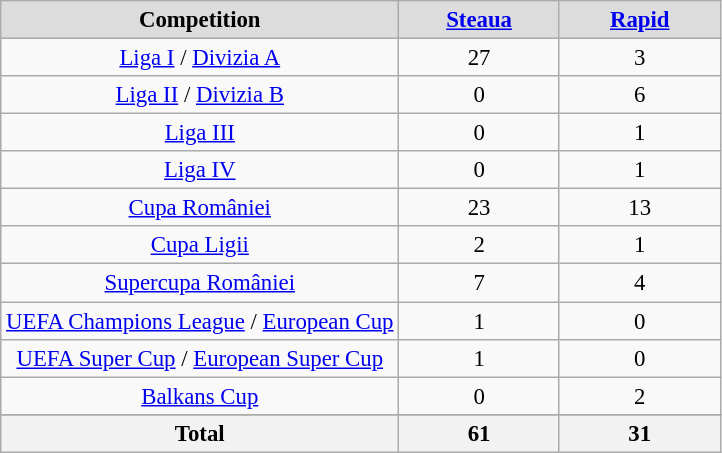<table class="wikitable" style="text-align:center;font-size:95%">
<tr>
<th style="background:#DCDCDC">Competition</th>
<th width="100" style="background:#DCDCDC"><a href='#'>Steaua</a></th>
<th width="100" style="background:#DCDCDC"><a href='#'>Rapid</a></th>
</tr>
<tr>
<td><a href='#'>Liga I</a> / <a href='#'>Divizia A</a></td>
<td>27</td>
<td>3</td>
</tr>
<tr>
<td><a href='#'>Liga II</a> / <a href='#'>Divizia B</a></td>
<td>0</td>
<td>6</td>
</tr>
<tr>
<td><a href='#'>Liga III</a></td>
<td>0</td>
<td>1</td>
</tr>
<tr>
<td><a href='#'>Liga IV</a></td>
<td>0</td>
<td>1</td>
</tr>
<tr>
<td><a href='#'>Cupa României</a></td>
<td>23</td>
<td>13</td>
</tr>
<tr>
<td><a href='#'>Cupa Ligii</a></td>
<td>2</td>
<td>1</td>
</tr>
<tr>
<td><a href='#'>Supercupa României</a></td>
<td>7</td>
<td>4</td>
</tr>
<tr>
<td><a href='#'>UEFA Champions League</a> / <a href='#'>European Cup</a></td>
<td>1</td>
<td>0</td>
</tr>
<tr>
<td><a href='#'>UEFA Super Cup</a> / <a href='#'>European Super Cup</a></td>
<td>1</td>
<td>0</td>
</tr>
<tr>
<td><a href='#'>Balkans Cup</a></td>
<td>0</td>
<td>2</td>
</tr>
<tr>
</tr>
<tr class="sortbottom">
<th>Total</th>
<th>61</th>
<th>31</th>
</tr>
</table>
